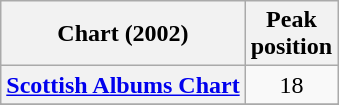<table class="wikitable sortable plainrowheaders" style="text-align:center">
<tr>
<th scope="col">Chart (2002)</th>
<th scope="col">Peak<br>position</th>
</tr>
<tr>
<th scope="row"><a href='#'>Scottish Albums Chart</a></th>
<td>18</td>
</tr>
<tr>
</tr>
<tr>
</tr>
</table>
